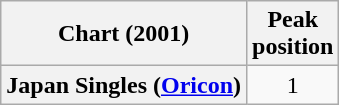<table class="wikitable plainrowheaders" style="text-align:center">
<tr>
<th>Chart (2001)</th>
<th>Peak<br>position</th>
</tr>
<tr>
<th scope="row">Japan Singles (<a href='#'>Oricon</a>)</th>
<td>1</td>
</tr>
</table>
